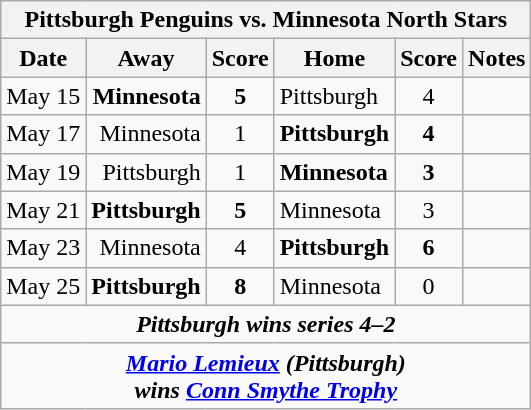<table class="wikitable" border="1">
<tr>
<th bgcolor="#DDDDDD" colspan="6">Pittsburgh Penguins vs. Minnesota North Stars</th>
</tr>
<tr>
<th>Date</th>
<th>Away</th>
<th>Score</th>
<th>Home</th>
<th>Score</th>
<th>Notes</th>
</tr>
<tr>
<td>May 15</td>
<td align="right"><strong>Minnesota</strong></td>
<td align="center"><strong>5</strong></td>
<td>Pittsburgh</td>
<td align="center">4</td>
<td></td>
</tr>
<tr>
<td>May 17</td>
<td align="right">Minnesota</td>
<td align="center">1</td>
<td><strong>Pittsburgh</strong></td>
<td align="center"><strong>4</strong></td>
<td></td>
</tr>
<tr>
<td>May 19</td>
<td align="right">Pittsburgh</td>
<td align="center">1</td>
<td><strong>Minnesota</strong></td>
<td align="center"><strong>3</strong></td>
<td></td>
</tr>
<tr>
<td>May 21</td>
<td align="right"><strong>Pittsburgh</strong></td>
<td align="center"><strong>5</strong></td>
<td>Minnesota</td>
<td align="center">3</td>
<td></td>
</tr>
<tr>
<td>May 23</td>
<td align="right">Minnesota</td>
<td align="center">4</td>
<td><strong>Pittsburgh</strong></td>
<td align="center"><strong>6</strong></td>
<td></td>
</tr>
<tr>
<td>May 25</td>
<td align="right"><strong>Pittsburgh</strong></td>
<td align="center"><strong>8</strong></td>
<td>Minnesota</td>
<td align="center">0</td>
<td></td>
</tr>
<tr>
<td align="center" colspan="6"><strong><em>Pittsburgh wins series 4–2</em></strong></td>
</tr>
<tr>
<td align="center" colspan="6"><strong><em><a href='#'>Mario Lemieux</a> (Pittsburgh)<br>wins <a href='#'>Conn Smythe Trophy</a></em></strong></td>
</tr>
</table>
